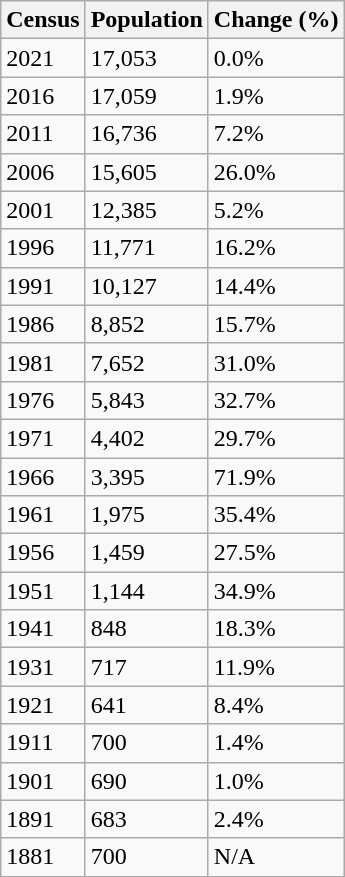<table class="wikitable">
<tr>
<th>Census</th>
<th>Population</th>
<th>Change (%)</th>
</tr>
<tr>
<td>2021</td>
<td>17,053</td>
<td> 0.0%</td>
</tr>
<tr>
<td>2016</td>
<td>17,059</td>
<td> 1.9%</td>
</tr>
<tr>
<td>2011</td>
<td>16,736</td>
<td> 7.2%</td>
</tr>
<tr>
<td>2006</td>
<td>15,605</td>
<td> 26.0%</td>
</tr>
<tr>
<td>2001</td>
<td>12,385</td>
<td> 5.2%</td>
</tr>
<tr>
<td>1996</td>
<td>11,771</td>
<td> 16.2%</td>
</tr>
<tr>
<td>1991</td>
<td>10,127</td>
<td> 14.4%</td>
</tr>
<tr>
<td>1986</td>
<td>8,852</td>
<td> 15.7%</td>
</tr>
<tr>
<td>1981</td>
<td>7,652</td>
<td> 31.0%</td>
</tr>
<tr>
<td>1976</td>
<td>5,843</td>
<td> 32.7%</td>
</tr>
<tr>
<td>1971</td>
<td>4,402</td>
<td> 29.7%</td>
</tr>
<tr>
<td>1966</td>
<td>3,395</td>
<td> 71.9%</td>
</tr>
<tr>
<td>1961</td>
<td>1,975</td>
<td> 35.4%</td>
</tr>
<tr>
<td>1956</td>
<td>1,459</td>
<td> 27.5%</td>
</tr>
<tr>
<td>1951</td>
<td>1,144</td>
<td> 34.9%</td>
</tr>
<tr>
<td>1941</td>
<td>848</td>
<td> 18.3%</td>
</tr>
<tr>
<td>1931</td>
<td>717</td>
<td> 11.9%</td>
</tr>
<tr>
<td>1921</td>
<td>641</td>
<td> 8.4%</td>
</tr>
<tr>
<td>1911</td>
<td>700</td>
<td> 1.4%</td>
</tr>
<tr>
<td>1901</td>
<td>690</td>
<td> 1.0%</td>
</tr>
<tr>
<td>1891</td>
<td>683</td>
<td> 2.4%</td>
</tr>
<tr>
<td>1881</td>
<td>700</td>
<td>N/A</td>
</tr>
</table>
